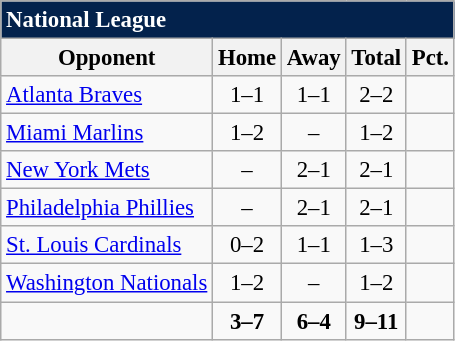<table class="wikitable" style="font-size: 95%; text-align: center">
<tr>
<td colspan="7" style="text-align:left; background:#03224c;color:#fff"><strong>National League</strong></td>
</tr>
<tr>
<th>Opponent</th>
<th>Home</th>
<th>Away</th>
<th>Total</th>
<th>Pct.</th>
</tr>
<tr>
<td style="text-align:left"><a href='#'>Atlanta Braves</a></td>
<td>1–1</td>
<td>1–1</td>
<td>2–2</td>
<td></td>
</tr>
<tr>
<td style="text-align:left"><a href='#'>Miami Marlins</a></td>
<td>1–2</td>
<td>–</td>
<td>1–2</td>
<td></td>
</tr>
<tr>
<td style="text-align:left"><a href='#'>New York Mets</a></td>
<td>–</td>
<td>2–1</td>
<td>2–1</td>
<td></td>
</tr>
<tr>
<td style="text-align:left"><a href='#'>Philadelphia Phillies</a></td>
<td>–</td>
<td>2–1</td>
<td>2–1</td>
<td></td>
</tr>
<tr>
<td style="text-align:left"><a href='#'>St. Louis Cardinals</a></td>
<td>0–2</td>
<td>1–1</td>
<td>1–3</td>
<td></td>
</tr>
<tr>
<td style="text-align:left"><a href='#'>Washington Nationals</a></td>
<td>1–2</td>
<td>–</td>
<td>1–2</td>
<td></td>
</tr>
<tr style="font-weight:bold">
<td></td>
<td>3–7</td>
<td>6–4</td>
<td>9–11</td>
<td></td>
</tr>
</table>
